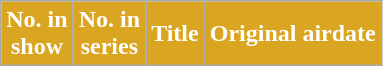<table class="wikitable plainrowheaders">
<tr>
<th style="background:#DAA520; color:#fff;">No. in <br>show</th>
<th style="background:#DAA520; color:#fff;">No. in <br>series</th>
<th style="background:#DAA520; color:#fff;">Title</th>
<th style="background:#DAA520; color:#fff;">Original airdate<br>






</th>
</tr>
</table>
